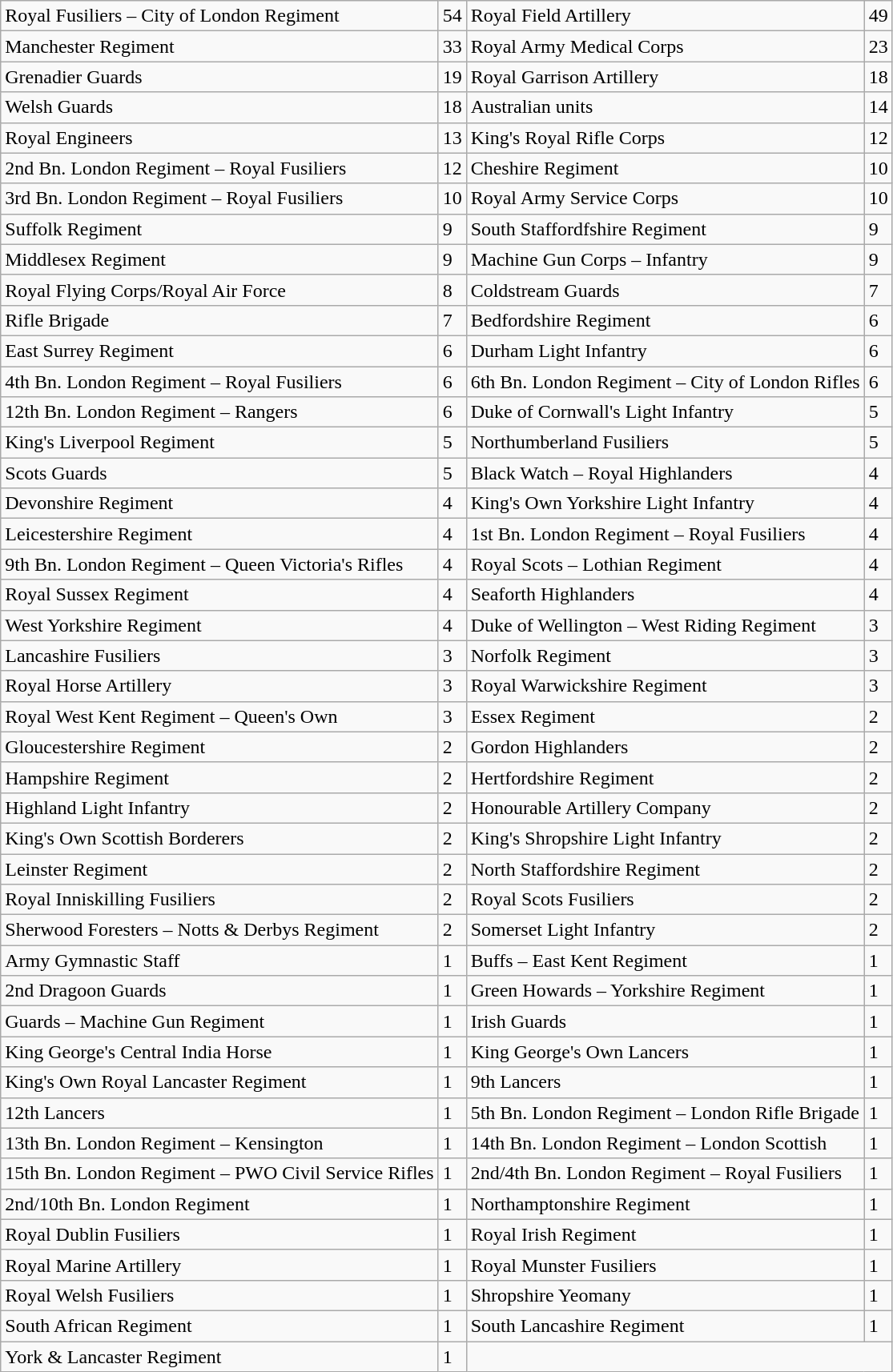<table class="wikitable">
<tr>
<td>Royal Fusiliers – City of London Regiment</td>
<td>54</td>
<td>Royal Field Artillery</td>
<td>49</td>
</tr>
<tr>
<td>Manchester Regiment</td>
<td>33</td>
<td>Royal Army Medical Corps</td>
<td>23</td>
</tr>
<tr>
<td>Grenadier Guards</td>
<td>19</td>
<td>Royal Garrison Artillery</td>
<td>18</td>
</tr>
<tr>
<td>Welsh Guards</td>
<td>18</td>
<td>Australian units</td>
<td>14</td>
</tr>
<tr>
<td>Royal Engineers</td>
<td>13</td>
<td>King's Royal Rifle Corps</td>
<td>12</td>
</tr>
<tr>
<td>2nd Bn. London Regiment – Royal Fusiliers</td>
<td>12</td>
<td>Cheshire Regiment</td>
<td>10</td>
</tr>
<tr>
<td>3rd Bn. London Regiment – Royal Fusiliers</td>
<td>10</td>
<td>Royal Army Service Corps</td>
<td>10</td>
</tr>
<tr>
<td>Suffolk Regiment</td>
<td>9</td>
<td>South Staffordfshire Regiment</td>
<td>9</td>
</tr>
<tr>
<td>Middlesex Regiment</td>
<td>9</td>
<td>Machine Gun Corps – Infantry</td>
<td>9</td>
</tr>
<tr>
<td>Royal Flying Corps/Royal Air Force</td>
<td>8</td>
<td>Coldstream Guards</td>
<td>7</td>
</tr>
<tr>
<td>Rifle Brigade</td>
<td>7</td>
<td>Bedfordshire Regiment</td>
<td>6</td>
</tr>
<tr>
<td>East Surrey Regiment</td>
<td>6</td>
<td>Durham Light Infantry</td>
<td>6</td>
</tr>
<tr>
<td>4th Bn. London Regiment – Royal Fusiliers</td>
<td>6</td>
<td>6th Bn. London Regiment – City of London Rifles</td>
<td>6</td>
</tr>
<tr>
<td>12th Bn. London Regiment – Rangers</td>
<td>6</td>
<td>Duke of Cornwall's Light Infantry</td>
<td>5</td>
</tr>
<tr>
<td>King's Liverpool Regiment</td>
<td>5</td>
<td>Northumberland Fusiliers</td>
<td>5</td>
</tr>
<tr>
<td>Scots Guards</td>
<td>5</td>
<td>Black Watch – Royal Highlanders</td>
<td>4</td>
</tr>
<tr>
<td>Devonshire Regiment</td>
<td>4</td>
<td>King's Own Yorkshire Light Infantry</td>
<td>4</td>
</tr>
<tr>
<td>Leicestershire Regiment</td>
<td>4</td>
<td>1st Bn. London Regiment – Royal Fusiliers</td>
<td>4</td>
</tr>
<tr>
<td>9th Bn. London Regiment – Queen Victoria's Rifles</td>
<td>4</td>
<td>Royal Scots – Lothian Regiment</td>
<td>4</td>
</tr>
<tr>
<td>Royal Sussex Regiment</td>
<td>4</td>
<td>Seaforth Highlanders</td>
<td>4</td>
</tr>
<tr>
<td>West Yorkshire Regiment</td>
<td>4</td>
<td>Duke of Wellington – West Riding Regiment</td>
<td>3</td>
</tr>
<tr>
<td>Lancashire Fusiliers</td>
<td>3</td>
<td>Norfolk Regiment</td>
<td>3</td>
</tr>
<tr>
<td>Royal Horse Artillery</td>
<td>3</td>
<td>Royal Warwickshire Regiment</td>
<td>3</td>
</tr>
<tr>
<td>Royal West Kent Regiment – Queen's Own</td>
<td>3</td>
<td>Essex Regiment</td>
<td>2</td>
</tr>
<tr>
<td>Gloucestershire Regiment</td>
<td>2</td>
<td>Gordon Highlanders</td>
<td>2</td>
</tr>
<tr>
<td>Hampshire Regiment</td>
<td>2</td>
<td>Hertfordshire Regiment</td>
<td>2</td>
</tr>
<tr>
<td>Highland Light Infantry</td>
<td>2</td>
<td>Honourable Artillery Company</td>
<td>2</td>
</tr>
<tr>
<td>King's Own Scottish Borderers</td>
<td>2</td>
<td>King's Shropshire Light Infantry</td>
<td>2</td>
</tr>
<tr>
<td>Leinster Regiment</td>
<td>2</td>
<td>North Staffordshire Regiment</td>
<td>2</td>
</tr>
<tr>
<td>Royal Inniskilling Fusiliers</td>
<td>2</td>
<td>Royal Scots Fusiliers</td>
<td>2</td>
</tr>
<tr>
<td>Sherwood Foresters – Notts & Derbys Regiment</td>
<td>2</td>
<td>Somerset Light Infantry</td>
<td>2</td>
</tr>
<tr>
<td>Army Gymnastic Staff</td>
<td>1</td>
<td>Buffs – East Kent Regiment</td>
<td>1</td>
</tr>
<tr>
<td>2nd Dragoon Guards</td>
<td>1</td>
<td>Green Howards – Yorkshire Regiment</td>
<td>1</td>
</tr>
<tr>
<td>Guards – Machine Gun Regiment</td>
<td>1</td>
<td>Irish Guards</td>
<td>1</td>
</tr>
<tr>
<td>King George's Central India Horse</td>
<td>1</td>
<td>King George's Own Lancers</td>
<td>1</td>
</tr>
<tr>
<td>King's Own Royal Lancaster Regiment</td>
<td>1</td>
<td>9th Lancers</td>
<td>1</td>
</tr>
<tr>
<td>12th Lancers</td>
<td>1</td>
<td>5th Bn. London Regiment – London Rifle Brigade</td>
<td>1</td>
</tr>
<tr>
<td>13th Bn. London Regiment – Kensington</td>
<td>1</td>
<td>14th Bn. London Regiment – London Scottish</td>
<td>1</td>
</tr>
<tr>
<td>15th Bn. London Regiment – PWO Civil Service Rifles</td>
<td>1</td>
<td>2nd/4th Bn. London Regiment – Royal Fusiliers</td>
<td>1</td>
</tr>
<tr>
<td>2nd/10th Bn. London Regiment</td>
<td>1</td>
<td>Northamptonshire Regiment</td>
<td>1</td>
</tr>
<tr>
<td>Royal Dublin Fusiliers</td>
<td>1</td>
<td>Royal Irish Regiment</td>
<td>1</td>
</tr>
<tr>
<td>Royal Marine Artillery</td>
<td>1</td>
<td>Royal Munster Fusiliers</td>
<td>1</td>
</tr>
<tr>
<td>Royal Welsh Fusiliers</td>
<td>1</td>
<td>Shropshire Yeomany</td>
<td>1</td>
</tr>
<tr>
<td>South African Regiment</td>
<td>1</td>
<td>South Lancashire Regiment</td>
<td>1</td>
</tr>
<tr>
<td>York & Lancaster Regiment</td>
<td>1</td>
</tr>
</table>
